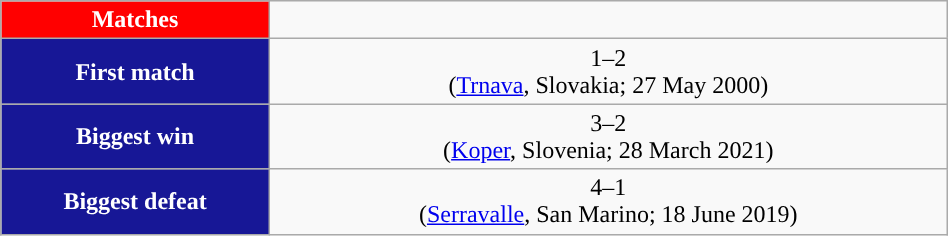<table class="wikitable collapsible" style="width:50%; text-align:center;">
<tr>
<th style="background:#ff0000; color:white; "><strong>Matches</strong></th>
</tr>
<tr>
<th style="background:#171796; color:white; ">First match</th>
<td> 1–2 <br>(<a href='#'>Trnava</a>, Slovakia; 27 May 2000)</td>
</tr>
<tr>
<th style="background:#171796; color:white; ">Biggest win</th>
<td> 3–2 <br>(<a href='#'>Koper</a>, Slovenia; 28 March 2021)</td>
</tr>
<tr>
<th style="background:#171796; color:white; ">Biggest defeat</th>
<td> 4–1 <br>(<a href='#'>Serravalle</a>, San Marino; 18 June 2019)</td>
</tr>
</table>
